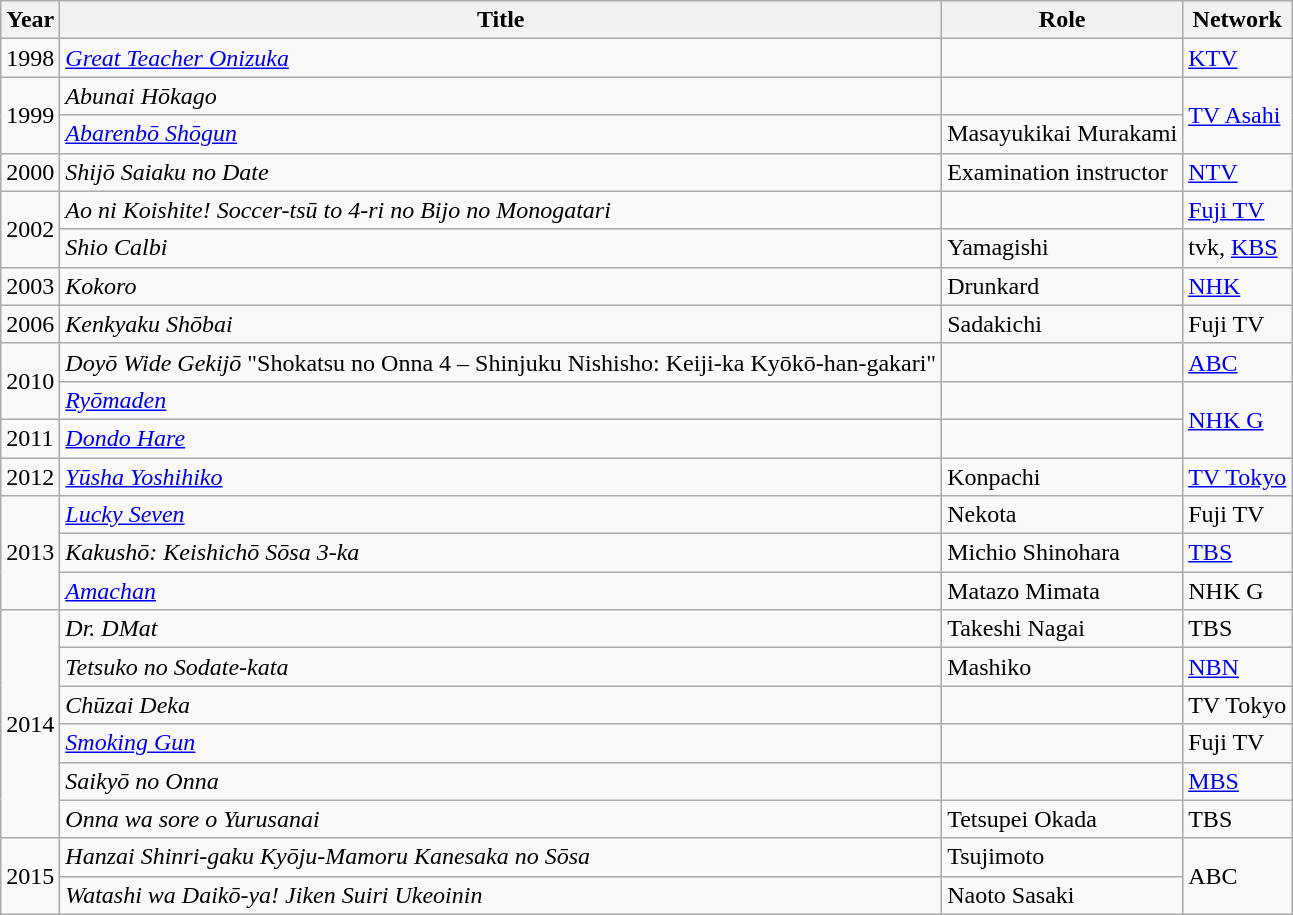<table class="wikitable">
<tr>
<th>Year</th>
<th>Title</th>
<th>Role</th>
<th>Network</th>
</tr>
<tr>
<td>1998</td>
<td><em><a href='#'>Great Teacher Onizuka</a></em></td>
<td></td>
<td><a href='#'>KTV</a></td>
</tr>
<tr>
<td rowspan="2">1999</td>
<td><em>Abunai Hōkago</em></td>
<td></td>
<td rowspan="2"><a href='#'>TV Asahi</a></td>
</tr>
<tr>
<td><em><a href='#'>Abarenbō Shōgun</a></em></td>
<td>Masayukikai Murakami</td>
</tr>
<tr>
<td>2000</td>
<td><em>Shijō Saiaku no Date</em></td>
<td>Examination instructor</td>
<td><a href='#'>NTV</a></td>
</tr>
<tr>
<td rowspan="2">2002</td>
<td><em>Ao ni Koishite! Soccer-tsū to 4-ri no Bijo no Monogatari</em></td>
<td></td>
<td><a href='#'>Fuji TV</a></td>
</tr>
<tr>
<td><em>Shio Calbi</em></td>
<td>Yamagishi</td>
<td>tvk, <a href='#'>KBS</a></td>
</tr>
<tr>
<td>2003</td>
<td><em>Kokoro</em></td>
<td>Drunkard</td>
<td><a href='#'>NHK</a></td>
</tr>
<tr>
<td>2006</td>
<td><em>Kenkyaku Shōbai</em></td>
<td>Sadakichi</td>
<td>Fuji TV</td>
</tr>
<tr>
<td rowspan="2">2010</td>
<td><em>Doyō Wide Gekijō</em> "Shokatsu no Onna 4 – Shinjuku Nishisho: Keiji-ka Kyōkō-han-gakari"</td>
<td></td>
<td><a href='#'>ABC</a></td>
</tr>
<tr>
<td><em><a href='#'>Ryōmaden</a></em></td>
<td></td>
<td rowspan="2"><a href='#'>NHK G</a></td>
</tr>
<tr>
<td>2011</td>
<td><em><a href='#'>Dondo Hare</a></em></td>
<td></td>
</tr>
<tr>
<td>2012</td>
<td><em><a href='#'>Yūsha Yoshihiko</a></em></td>
<td>Konpachi</td>
<td><a href='#'>TV Tokyo</a></td>
</tr>
<tr>
<td rowspan="3">2013</td>
<td><em><a href='#'>Lucky Seven</a></em></td>
<td>Nekota</td>
<td>Fuji TV</td>
</tr>
<tr>
<td><em>Kakushō: Keishichō Sōsa 3-ka</em></td>
<td>Michio Shinohara</td>
<td><a href='#'>TBS</a></td>
</tr>
<tr>
<td><em><a href='#'>Amachan</a></em></td>
<td>Matazo Mimata</td>
<td>NHK G</td>
</tr>
<tr>
<td rowspan="6">2014</td>
<td><em>Dr. DMat</em></td>
<td>Takeshi Nagai</td>
<td>TBS</td>
</tr>
<tr>
<td><em>Tetsuko no Sodate-kata</em></td>
<td>Mashiko</td>
<td><a href='#'>NBN</a></td>
</tr>
<tr>
<td><em>Chūzai Deka</em></td>
<td></td>
<td>TV Tokyo</td>
</tr>
<tr>
<td><em><a href='#'>Smoking Gun</a></em></td>
<td></td>
<td>Fuji TV</td>
</tr>
<tr>
<td><em>Saikyō no Onna</em></td>
<td></td>
<td><a href='#'>MBS</a></td>
</tr>
<tr>
<td><em>Onna wa sore o Yurusanai</em></td>
<td>Tetsupei Okada</td>
<td>TBS</td>
</tr>
<tr>
<td rowspan="2">2015</td>
<td><em>Hanzai Shinri-gaku Kyōju-Mamoru Kanesaka no Sōsa</em></td>
<td>Tsujimoto</td>
<td rowspan="2">ABC</td>
</tr>
<tr>
<td><em>Watashi wa Daikō-ya! Jiken Suiri Ukeoinin</em></td>
<td>Naoto Sasaki</td>
</tr>
</table>
